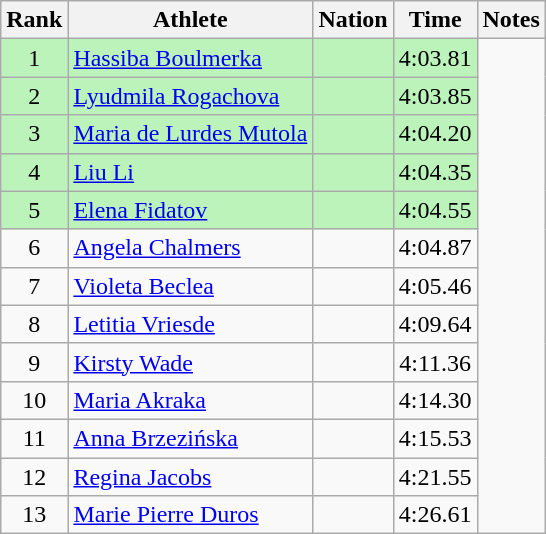<table class="wikitable sortable" style="text-align:center">
<tr>
<th>Rank</th>
<th>Athlete</th>
<th>Nation</th>
<th>Time</th>
<th>Notes</th>
</tr>
<tr style="background:#bbf3bb;">
<td>1</td>
<td align=left><a href='#'>Hassiba Boulmerka</a></td>
<td align=left></td>
<td>4:03.81</td>
</tr>
<tr style="background:#bbf3bb;">
<td>2</td>
<td align=left><a href='#'>Lyudmila Rogachova</a></td>
<td align=left></td>
<td>4:03.85</td>
</tr>
<tr style="background:#bbf3bb;">
<td>3</td>
<td align=left><a href='#'>Maria de Lurdes Mutola</a></td>
<td align=left></td>
<td>4:04.20</td>
</tr>
<tr style="background:#bbf3bb;">
<td>4</td>
<td align=left><a href='#'>Liu Li</a></td>
<td align=left></td>
<td>4:04.35</td>
</tr>
<tr style="background:#bbf3bb;">
<td>5</td>
<td align=left><a href='#'>Elena Fidatov</a></td>
<td align=left></td>
<td>4:04.55</td>
</tr>
<tr>
<td>6</td>
<td align=left><a href='#'>Angela Chalmers</a></td>
<td align=left></td>
<td>4:04.87</td>
</tr>
<tr>
<td>7</td>
<td align=left><a href='#'>Violeta Beclea</a></td>
<td align=left></td>
<td>4:05.46</td>
</tr>
<tr>
<td>8</td>
<td align=left><a href='#'>Letitia Vriesde</a></td>
<td align=left></td>
<td>4:09.64</td>
</tr>
<tr>
<td>9</td>
<td align=left><a href='#'>Kirsty Wade</a></td>
<td align=left></td>
<td>4:11.36</td>
</tr>
<tr>
<td>10</td>
<td align=left><a href='#'>Maria Akraka</a></td>
<td align=left></td>
<td>4:14.30</td>
</tr>
<tr>
<td>11</td>
<td align=left><a href='#'>Anna Brzezińska</a></td>
<td align=left></td>
<td>4:15.53</td>
</tr>
<tr>
<td>12</td>
<td align=left><a href='#'>Regina Jacobs</a></td>
<td align=left></td>
<td>4:21.55</td>
</tr>
<tr>
<td>13</td>
<td align=left><a href='#'>Marie Pierre Duros</a></td>
<td align=left></td>
<td>4:26.61</td>
</tr>
</table>
